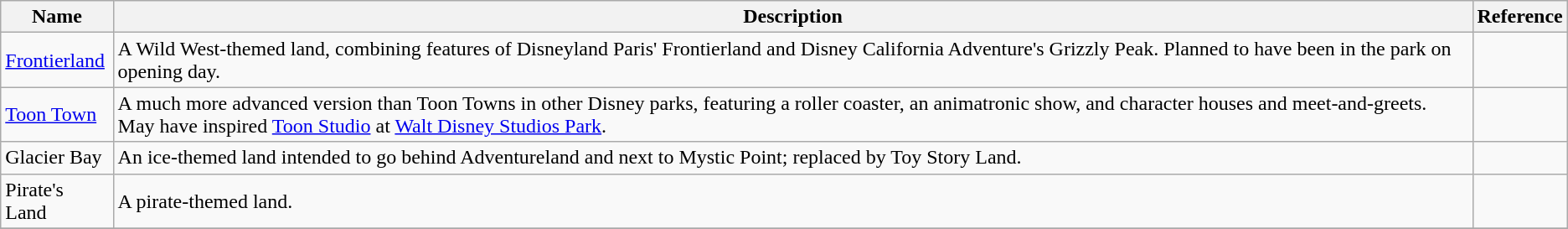<table class="wikitable">
<tr>
<th>Name</th>
<th>Description</th>
<th>Reference</th>
</tr>
<tr>
<td><a href='#'>Frontierland</a></td>
<td>A Wild West-themed land, combining features of Disneyland Paris' Frontierland and Disney California Adventure's Grizzly Peak. Planned to have been in the park on opening day.</td>
<td></td>
</tr>
<tr>
<td><a href='#'>Toon Town</a></td>
<td>A much more advanced version than Toon Towns in other Disney parks, featuring a roller coaster, an animatronic show, and character houses and meet-and-greets. May have inspired <a href='#'>Toon Studio</a> at <a href='#'>Walt Disney Studios Park</a>.</td>
<td></td>
</tr>
<tr>
<td>Glacier Bay</td>
<td>An ice-themed land intended to go behind Adventureland and next to Mystic Point; replaced by Toy Story Land.</td>
<td></td>
</tr>
<tr>
<td>Pirate's Land</td>
<td>A pirate-themed land.</td>
<td></td>
</tr>
<tr>
</tr>
</table>
